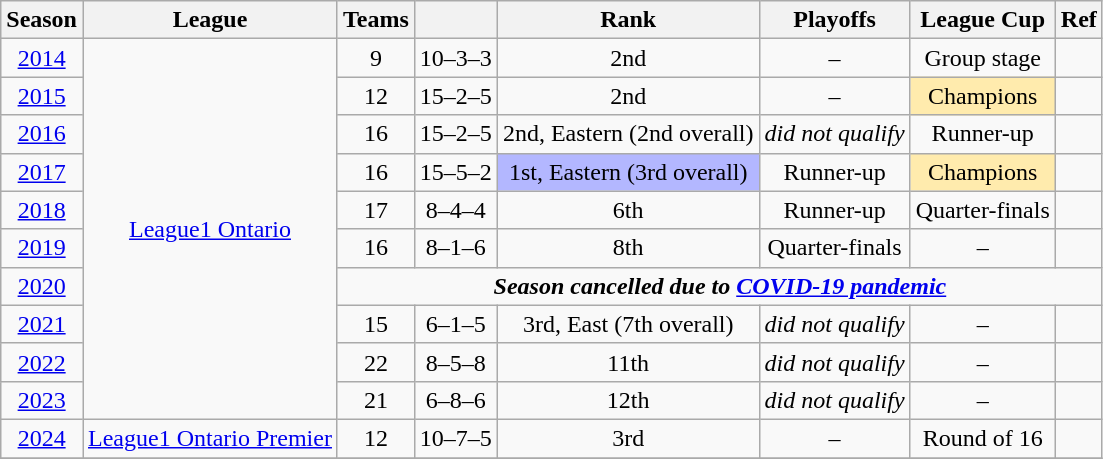<table class="wikitable" style="text-align: center;">
<tr>
<th>Season</th>
<th>League</th>
<th>Teams</th>
<th></th>
<th>Rank</th>
<th>Playoffs</th>
<th>League Cup</th>
<th>Ref</th>
</tr>
<tr>
<td><a href='#'>2014</a></td>
<td rowspan="10"><a href='#'>League1 Ontario</a></td>
<td>9</td>
<td>10–3–3</td>
<td>2nd</td>
<td>–</td>
<td>Group stage</td>
<td></td>
</tr>
<tr>
<td><a href='#'>2015</a></td>
<td>12</td>
<td>15–2–5</td>
<td>2nd</td>
<td>–</td>
<td bgcolor="FFEBAD">Champions</td>
<td></td>
</tr>
<tr>
<td><a href='#'>2016</a></td>
<td>16</td>
<td>15–2–5</td>
<td>2nd, Eastern (2nd overall)</td>
<td><em>did not qualify</em></td>
<td>Runner-up</td>
<td></td>
</tr>
<tr>
<td><a href='#'>2017</a></td>
<td>16</td>
<td>15–5–2</td>
<td bgcolor="B3B7FF">1st, Eastern (3rd overall)</td>
<td>Runner-up</td>
<td bgcolor="FFEBAD">Champions</td>
<td></td>
</tr>
<tr>
<td><a href='#'>2018</a></td>
<td>17</td>
<td>8–4–4</td>
<td>6th</td>
<td>Runner-up</td>
<td>Quarter-finals</td>
<td></td>
</tr>
<tr>
<td><a href='#'>2019</a></td>
<td>16</td>
<td>8–1–6</td>
<td>8th</td>
<td>Quarter-finals</td>
<td>–</td>
<td></td>
</tr>
<tr>
<td><a href='#'>2020</a></td>
<td colspan="6"><strong><em>Season cancelled due to <a href='#'>COVID-19 pandemic</a></em></strong></td>
</tr>
<tr>
<td><a href='#'>2021</a></td>
<td>15</td>
<td>6–1–5</td>
<td>3rd, East (7th overall)</td>
<td><em>did not qualify</em></td>
<td>–</td>
<td></td>
</tr>
<tr>
<td><a href='#'>2022</a></td>
<td>22</td>
<td>8–5–8</td>
<td>11th</td>
<td><em>did not qualify</em></td>
<td>–</td>
<td></td>
</tr>
<tr>
<td><a href='#'>2023</a></td>
<td>21</td>
<td>6–8–6</td>
<td>12th</td>
<td><em>did not qualify</em></td>
<td>–</td>
<td></td>
</tr>
<tr>
<td><a href='#'>2024</a></td>
<td><a href='#'>League1 Ontario Premier</a></td>
<td>12</td>
<td>10–7–5</td>
<td>3rd</td>
<td>–</td>
<td>Round of 16</td>
<td></td>
</tr>
<tr>
</tr>
</table>
